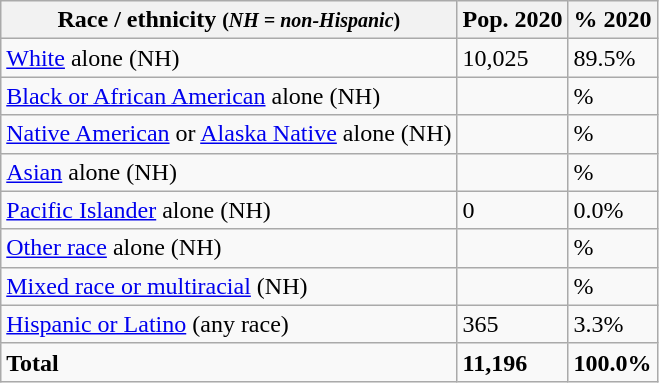<table class="wikitable">
<tr>
<th>Race / ethnicity <small>(<em>NH = non-Hispanic</em>)</small></th>
<th>Pop. 2020</th>
<th>% 2020</th>
</tr>
<tr>
<td><a href='#'>White</a> alone (NH)</td>
<td>10,025</td>
<td>89.5%</td>
</tr>
<tr>
<td><a href='#'>Black or African American</a> alone (NH)</td>
<td></td>
<td>%</td>
</tr>
<tr>
<td><a href='#'>Native American</a> or <a href='#'>Alaska Native</a> alone (NH)</td>
<td></td>
<td>%</td>
</tr>
<tr>
<td><a href='#'>Asian</a> alone (NH)</td>
<td></td>
<td>%</td>
</tr>
<tr>
<td><a href='#'>Pacific Islander</a> alone (NH)</td>
<td>0</td>
<td>0.0%</td>
</tr>
<tr>
<td><a href='#'>Other race</a> alone (NH)</td>
<td></td>
<td>%</td>
</tr>
<tr>
<td><a href='#'>Mixed race or multiracial</a> (NH)</td>
<td></td>
<td>%</td>
</tr>
<tr>
<td><a href='#'>Hispanic or Latino</a> (any race)</td>
<td>365</td>
<td>3.3%</td>
</tr>
<tr>
<td><strong>Total</strong></td>
<td><strong>11,196</strong></td>
<td><strong>100.0%</strong></td>
</tr>
</table>
